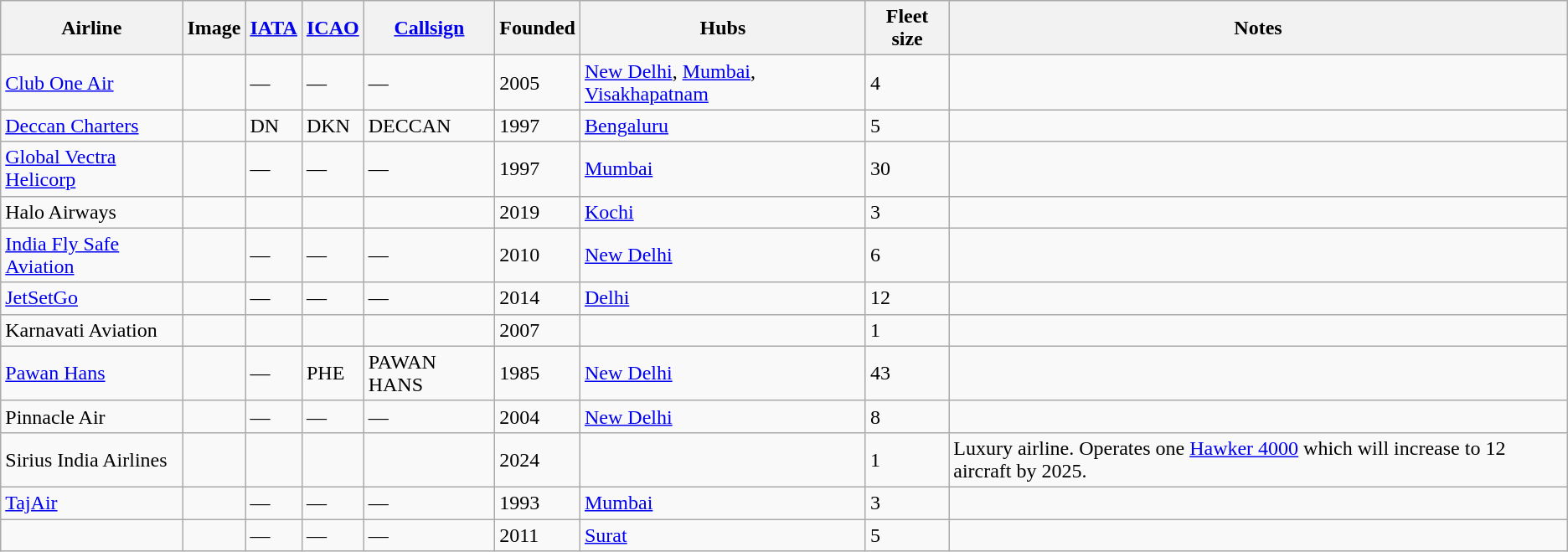<table class="wikitable sortable sticky-header sort-under">
<tr>
<th>Airline</th>
<th>Image</th>
<th><a href='#'>IATA</a></th>
<th><a href='#'>ICAO</a></th>
<th><a href='#'>Callsign</a></th>
<th>Founded</th>
<th>Hubs</th>
<th>Fleet size</th>
<th>Notes</th>
</tr>
<tr>
<td><a href='#'>Club One Air</a></td>
<td></td>
<td>—</td>
<td>—</td>
<td>—</td>
<td>2005</td>
<td><a href='#'>New Delhi</a>, <a href='#'>Mumbai</a>, <a href='#'>Visakhapatnam</a></td>
<td>4</td>
<td></td>
</tr>
<tr>
<td><a href='#'>Deccan Charters</a></td>
<td></td>
<td>DN</td>
<td>DKN</td>
<td>DECCAN</td>
<td>1997</td>
<td><a href='#'>Bengaluru</a></td>
<td>5</td>
<td></td>
</tr>
<tr>
<td><a href='#'>Global Vectra Helicorp</a></td>
<td></td>
<td>—</td>
<td>—</td>
<td>—</td>
<td>1997</td>
<td><a href='#'>Mumbai</a></td>
<td>30</td>
<td></td>
</tr>
<tr>
<td>Halo Airways</td>
<td></td>
<td></td>
<td></td>
<td></td>
<td>2019</td>
<td><a href='#'>Kochi</a></td>
<td>3</td>
<td></td>
</tr>
<tr>
<td><a href='#'>India Fly Safe Aviation</a></td>
<td></td>
<td>—</td>
<td>—</td>
<td>—</td>
<td>2010</td>
<td><a href='#'>New Delhi</a></td>
<td>6</td>
<td></td>
</tr>
<tr>
<td><a href='#'>JetSetGo</a></td>
<td></td>
<td>—</td>
<td>—</td>
<td>—</td>
<td>2014</td>
<td><a href='#'>Delhi</a></td>
<td>12</td>
<td></td>
</tr>
<tr>
<td>Karnavati Aviation</td>
<td></td>
<td></td>
<td></td>
<td></td>
<td>2007</td>
<td></td>
<td>1</td>
<td></td>
</tr>
<tr>
<td><a href='#'>Pawan Hans</a></td>
<td></td>
<td>—</td>
<td>PHE</td>
<td>PAWAN HANS</td>
<td>1985</td>
<td><a href='#'>New Delhi</a></td>
<td>43</td>
<td></td>
</tr>
<tr>
<td>Pinnacle Air</td>
<td></td>
<td>—</td>
<td>—</td>
<td>—</td>
<td>2004</td>
<td><a href='#'>New Delhi</a></td>
<td>8</td>
<td></td>
</tr>
<tr>
<td>Sirius India Airlines</td>
<td></td>
<td></td>
<td></td>
<td></td>
<td>2024</td>
<td></td>
<td>1</td>
<td>Luxury airline. Operates one <a href='#'>Hawker 4000</a> which will increase to 12 aircraft by 2025.</td>
</tr>
<tr>
<td><a href='#'>TajAir</a></td>
<td></td>
<td>—</td>
<td>—</td>
<td>—</td>
<td>1993</td>
<td><a href='#'>Mumbai</a></td>
<td>3</td>
<td></td>
</tr>
<tr>
<td></td>
<td></td>
<td>—</td>
<td>—</td>
<td>—</td>
<td>2011</td>
<td><a href='#'>Surat</a></td>
<td>5</td>
<td></td>
</tr>
</table>
